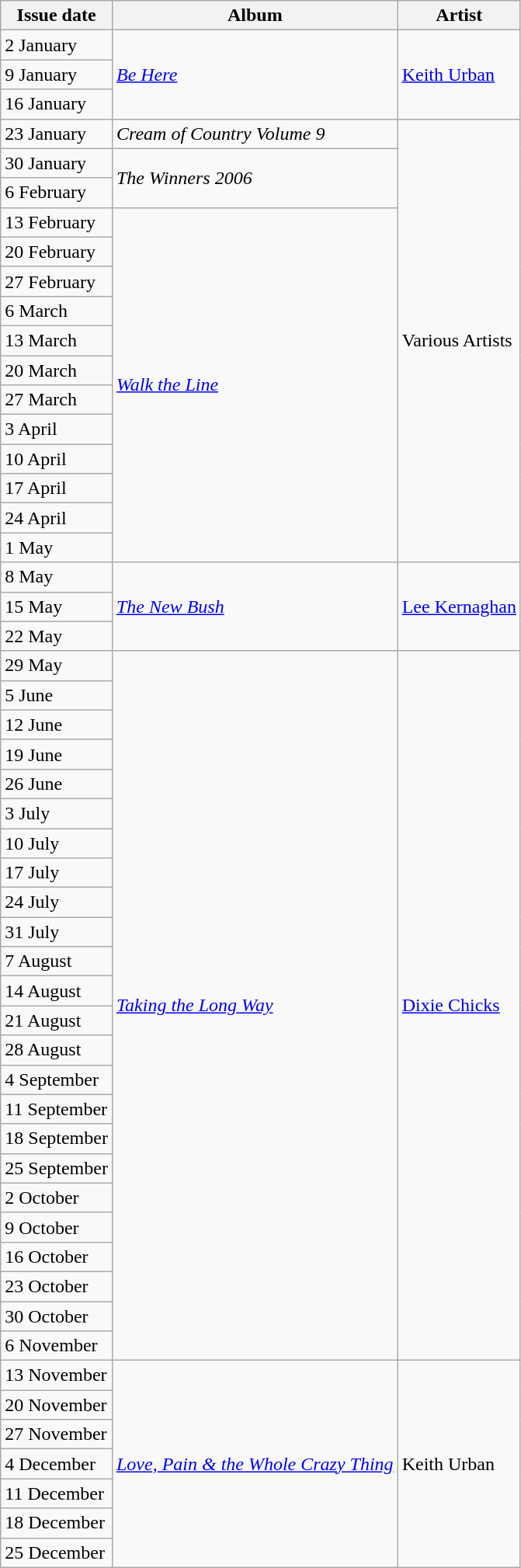<table class=wikitable>
<tr>
<th>Issue date</th>
<th>Album</th>
<th>Artist</th>
</tr>
<tr>
<td>2 January</td>
<td rowspan="3"><em><a href='#'>Be Here</a></em></td>
<td rowspan="3"><a href='#'>Keith Urban</a></td>
</tr>
<tr>
<td>9 January</td>
</tr>
<tr>
<td>16 January</td>
</tr>
<tr>
<td>23 January</td>
<td><em>Cream of Country Volume 9</em></td>
<td rowspan="15">Various Artists</td>
</tr>
<tr>
<td>30 January</td>
<td rowspan="2"><em>The Winners 2006</em></td>
</tr>
<tr>
<td>6 February</td>
</tr>
<tr>
<td>13 February</td>
<td rowspan="12"><em><a href='#'>Walk the Line</a></em></td>
</tr>
<tr>
<td>20 February</td>
</tr>
<tr>
<td>27 February</td>
</tr>
<tr>
<td>6 March</td>
</tr>
<tr>
<td>13 March</td>
</tr>
<tr>
<td>20 March</td>
</tr>
<tr>
<td>27 March</td>
</tr>
<tr>
<td>3 April</td>
</tr>
<tr>
<td>10 April</td>
</tr>
<tr>
<td>17 April</td>
</tr>
<tr>
<td>24 April</td>
</tr>
<tr>
<td>1 May</td>
</tr>
<tr>
<td>8 May</td>
<td rowspan="3"><em><a href='#'>The New Bush</a></em></td>
<td rowspan="3"><a href='#'>Lee Kernaghan</a></td>
</tr>
<tr>
<td>15 May</td>
</tr>
<tr>
<td>22 May</td>
</tr>
<tr>
<td>29 May</td>
<td rowspan="24"><em><a href='#'>Taking the Long Way</a></em></td>
<td rowspan="24"><a href='#'>Dixie Chicks</a></td>
</tr>
<tr>
<td>5 June</td>
</tr>
<tr>
<td>12 June</td>
</tr>
<tr>
<td>19 June</td>
</tr>
<tr>
<td>26 June</td>
</tr>
<tr>
<td>3 July</td>
</tr>
<tr>
<td>10 July</td>
</tr>
<tr>
<td>17 July</td>
</tr>
<tr>
<td>24 July</td>
</tr>
<tr>
<td>31 July</td>
</tr>
<tr>
<td>7 August</td>
</tr>
<tr>
<td>14 August</td>
</tr>
<tr>
<td>21 August</td>
</tr>
<tr>
<td>28 August</td>
</tr>
<tr>
<td>4 September</td>
</tr>
<tr>
<td>11 September</td>
</tr>
<tr>
<td>18 September</td>
</tr>
<tr>
<td>25 September</td>
</tr>
<tr>
<td>2 October</td>
</tr>
<tr>
<td>9 October</td>
</tr>
<tr>
<td>16 October</td>
</tr>
<tr>
<td>23 October</td>
</tr>
<tr>
<td>30 October</td>
</tr>
<tr>
<td>6 November</td>
</tr>
<tr>
<td>13 November</td>
<td rowspan="7"><em><a href='#'>Love, Pain & the Whole Crazy Thing</a></em></td>
<td rowspan="7">Keith Urban</td>
</tr>
<tr>
<td>20 November</td>
</tr>
<tr>
<td>27 November</td>
</tr>
<tr>
<td>4 December</td>
</tr>
<tr>
<td>11 December</td>
</tr>
<tr>
<td>18 December</td>
</tr>
<tr>
<td>25 December</td>
</tr>
</table>
